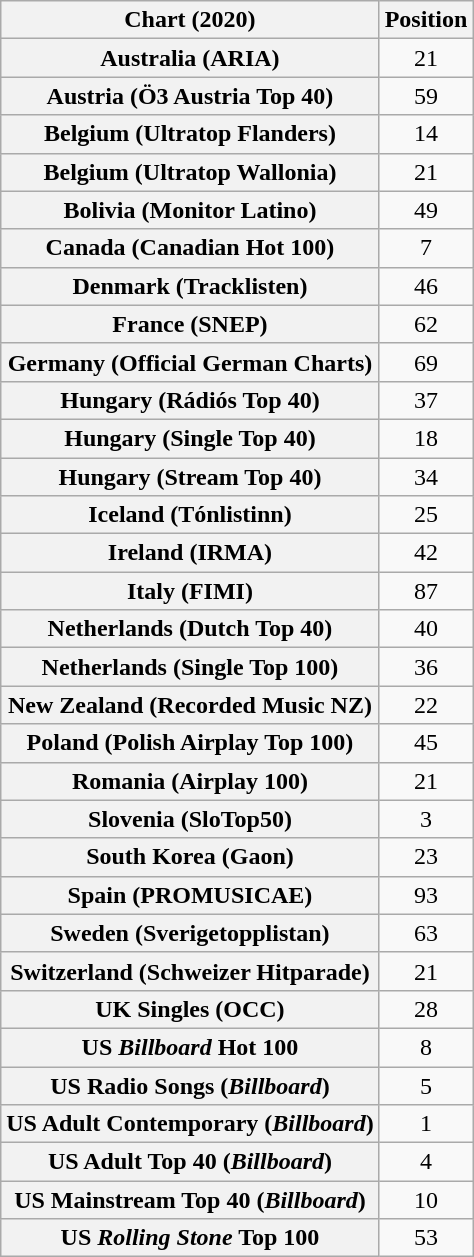<table class="wikitable sortable plainrowheaders" style="text-align:center">
<tr>
<th scope="col">Chart (2020)</th>
<th scope="col">Position</th>
</tr>
<tr>
<th scope="row">Australia (ARIA)</th>
<td>21</td>
</tr>
<tr>
<th scope="row">Austria (Ö3 Austria Top 40)</th>
<td>59</td>
</tr>
<tr>
<th scope="row">Belgium (Ultratop Flanders)</th>
<td>14</td>
</tr>
<tr>
<th scope="row">Belgium (Ultratop Wallonia)</th>
<td>21</td>
</tr>
<tr>
<th scope="row">Bolivia (Monitor Latino)</th>
<td>49</td>
</tr>
<tr>
<th scope="row">Canada (Canadian Hot 100)</th>
<td>7</td>
</tr>
<tr>
<th scope="row">Denmark (Tracklisten)</th>
<td>46</td>
</tr>
<tr>
<th scope="row">France (SNEP)</th>
<td>62</td>
</tr>
<tr>
<th scope="row">Germany (Official German Charts)</th>
<td>69</td>
</tr>
<tr>
<th scope="row">Hungary (Rádiós Top 40)</th>
<td>37</td>
</tr>
<tr>
<th scope="row">Hungary (Single Top 40)</th>
<td>18</td>
</tr>
<tr>
<th scope="row">Hungary (Stream Top 40)</th>
<td>34</td>
</tr>
<tr>
<th scope="row">Iceland (Tónlistinn)</th>
<td>25</td>
</tr>
<tr>
<th scope="row">Ireland (IRMA)</th>
<td>42</td>
</tr>
<tr>
<th scope="row">Italy (FIMI)</th>
<td>87</td>
</tr>
<tr>
<th scope="row">Netherlands (Dutch Top 40)</th>
<td>40</td>
</tr>
<tr>
<th scope="row">Netherlands (Single Top 100)</th>
<td>36</td>
</tr>
<tr>
<th scope="row">New Zealand (Recorded Music NZ)</th>
<td>22</td>
</tr>
<tr>
<th scope="row">Poland (Polish Airplay Top 100)</th>
<td>45</td>
</tr>
<tr>
<th scope="row">Romania (Airplay 100)</th>
<td>21</td>
</tr>
<tr>
<th scope="row">Slovenia (SloTop50)</th>
<td>3</td>
</tr>
<tr>
<th scope="row">South Korea (Gaon)</th>
<td>23</td>
</tr>
<tr>
<th scope="row">Spain (PROMUSICAE)</th>
<td>93</td>
</tr>
<tr>
<th scope="row">Sweden (Sverigetopplistan)</th>
<td>63</td>
</tr>
<tr>
<th scope="row">Switzerland (Schweizer Hitparade)</th>
<td>21</td>
</tr>
<tr>
<th scope="row">UK Singles (OCC)</th>
<td>28</td>
</tr>
<tr>
<th scope="row">US <em>Billboard</em> Hot 100</th>
<td>8</td>
</tr>
<tr>
<th scope="row">US Radio Songs (<em>Billboard</em>)</th>
<td>5</td>
</tr>
<tr>
<th scope="row">US Adult Contemporary (<em>Billboard</em>)</th>
<td>1</td>
</tr>
<tr>
<th scope="row">US Adult Top 40 (<em>Billboard</em>)</th>
<td>4</td>
</tr>
<tr>
<th scope="row">US Mainstream Top 40 (<em>Billboard</em>)</th>
<td>10</td>
</tr>
<tr>
<th scope="row">US <em>Rolling Stone</em> Top 100</th>
<td>53</td>
</tr>
</table>
